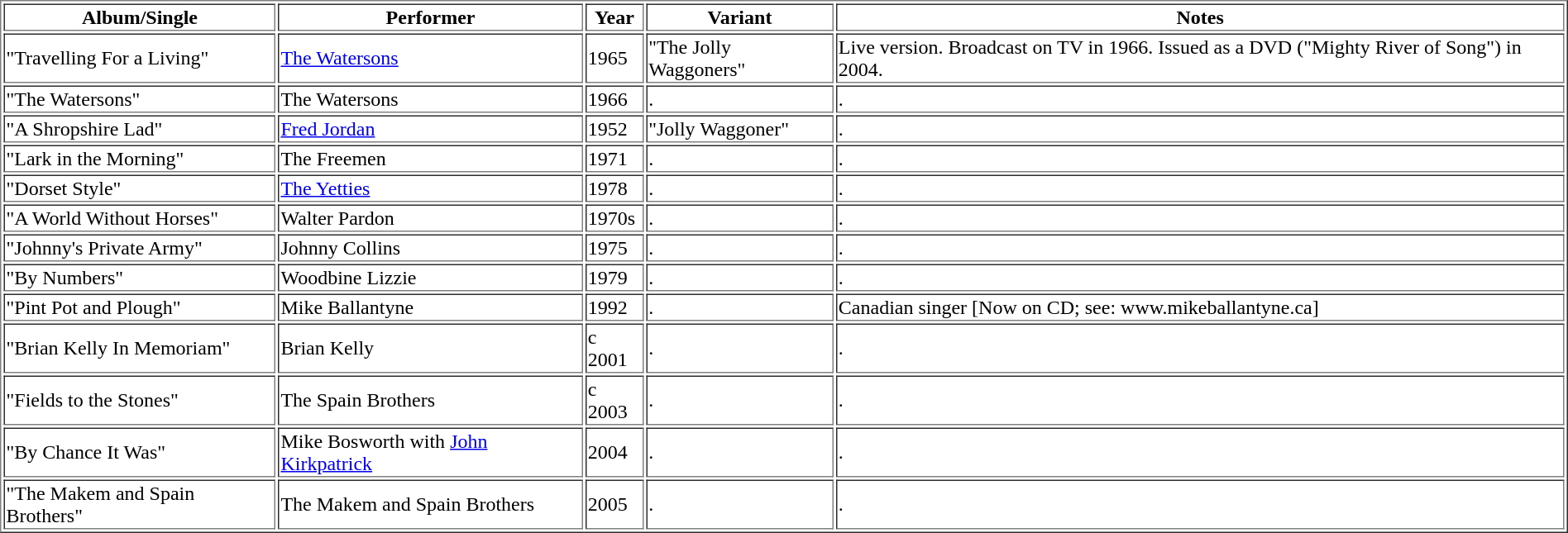<table border="1">
<tr>
<th>Album/Single</th>
<th>Performer</th>
<th>Year</th>
<th>Variant</th>
<th>Notes</th>
</tr>
<tr>
<td>"Travelling For a Living"</td>
<td><a href='#'>The Watersons</a></td>
<td>1965</td>
<td>"The Jolly Waggoners"</td>
<td>Live version. Broadcast on TV in 1966. Issued as a DVD ("Mighty River of Song") in 2004.</td>
</tr>
<tr>
<td>"The Watersons"</td>
<td>The Watersons</td>
<td>1966</td>
<td>.</td>
<td>.</td>
</tr>
<tr>
<td>"A Shropshire Lad"</td>
<td><a href='#'>Fred Jordan</a></td>
<td>1952</td>
<td>"Jolly Waggoner"</td>
<td>.</td>
</tr>
<tr>
<td>"Lark in the Morning"</td>
<td>The Freemen</td>
<td>1971</td>
<td>.</td>
<td>.</td>
</tr>
<tr>
<td>"Dorset Style"</td>
<td><a href='#'>The Yetties</a></td>
<td>1978</td>
<td>.</td>
<td>.</td>
</tr>
<tr>
<td>"A World Without Horses"</td>
<td>Walter Pardon</td>
<td>1970s</td>
<td>.</td>
<td>.</td>
</tr>
<tr>
<td>"Johnny's Private Army"</td>
<td>Johnny Collins</td>
<td>1975</td>
<td>.</td>
<td>.</td>
</tr>
<tr>
<td>"By Numbers"</td>
<td>Woodbine Lizzie</td>
<td>1979</td>
<td>.</td>
<td>.</td>
</tr>
<tr>
<td>"Pint Pot and Plough"</td>
<td>Mike Ballantyne</td>
<td>1992</td>
<td>.</td>
<td>Canadian singer [Now on CD; see: www.mikeballantyne.ca]</td>
</tr>
<tr>
<td>"Brian Kelly In Memoriam"</td>
<td>Brian Kelly</td>
<td>c 2001</td>
<td>.</td>
<td>.</td>
</tr>
<tr>
<td>"Fields to the Stones"</td>
<td>The Spain Brothers</td>
<td>c 2003</td>
<td>.</td>
<td>.</td>
</tr>
<tr>
<td>"By Chance It Was"</td>
<td>Mike Bosworth with <a href='#'>John Kirkpatrick</a></td>
<td>2004</td>
<td>.</td>
<td>.</td>
</tr>
<tr>
<td>"The Makem and Spain Brothers"</td>
<td>The Makem and Spain Brothers</td>
<td>2005</td>
<td>.</td>
<td>.</td>
</tr>
</table>
